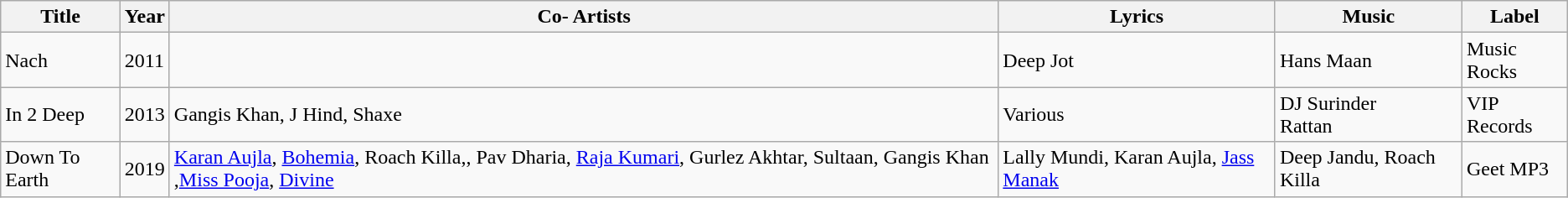<table class="wikitable">
<tr>
<th>Title</th>
<th>Year</th>
<th>Co- Artists</th>
<th>Lyrics</th>
<th>Music</th>
<th>Label</th>
</tr>
<tr>
<td>Nach</td>
<td>2011</td>
<td></td>
<td>Deep Jot</td>
<td>Hans Maan</td>
<td>Music<br>Rocks</td>
</tr>
<tr>
<td>In 2 Deep</td>
<td>2013</td>
<td>Gangis Khan, J Hind, Shaxe</td>
<td>Various</td>
<td>DJ Surinder<br>Rattan</td>
<td>VIP Records</td>
</tr>
<tr>
<td>Down To Earth</td>
<td>2019</td>
<td><a href='#'>Karan Aujla</a>,  <a href='#'>Bohemia</a>, Roach Killa,, Pav Dharia, <a href='#'>Raja Kumari</a>, Gurlez Akhtar,  Sultaan, Gangis Khan ,<a href='#'>Miss Pooja</a>, <a href='#'>Divine</a></td>
<td>Lally Mundi, Karan Aujla, <a href='#'>Jass Manak</a></td>
<td>Deep Jandu, Roach Killa</td>
<td>Geet MP3</td>
</tr>
</table>
